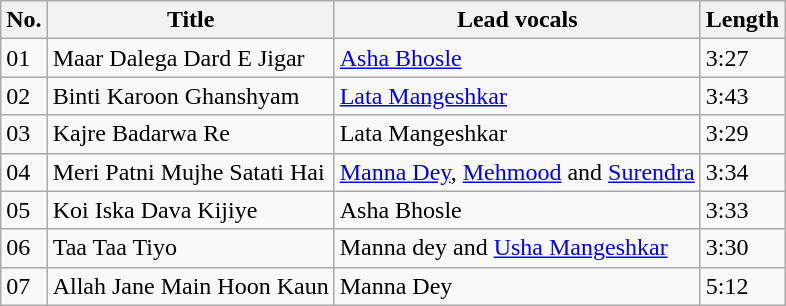<table class="wikitable">
<tr>
<th>No.</th>
<th>Title</th>
<th>Lead vocals</th>
<th>Length</th>
</tr>
<tr>
<td>01</td>
<td>Maar Dalega Dard E Jigar</td>
<td><a href='#'>Asha Bhosle</a></td>
<td>3:27</td>
</tr>
<tr>
<td>02</td>
<td>Binti Karoon Ghanshyam</td>
<td><a href='#'>Lata Mangeshkar</a></td>
<td>3:43</td>
</tr>
<tr>
<td>03</td>
<td>Kajre Badarwa Re</td>
<td>Lata Mangeshkar</td>
<td>3:29</td>
</tr>
<tr>
<td>04</td>
<td>Meri Patni Mujhe Satati Hai</td>
<td><a href='#'>Manna Dey</a>, <a href='#'>Mehmood</a> and <a href='#'>Surendra</a></td>
<td>3:34</td>
</tr>
<tr>
<td>05</td>
<td>Koi Iska Dava Kijiye</td>
<td>Asha Bhosle</td>
<td>3:33</td>
</tr>
<tr>
<td>06</td>
<td>Taa Taa Tiyo</td>
<td>Manna dey and <a href='#'>Usha Mangeshkar</a></td>
<td>3:30</td>
</tr>
<tr>
<td>07</td>
<td>Allah Jane Main Hoon Kaun</td>
<td>Manna Dey</td>
<td>5:12</td>
</tr>
</table>
